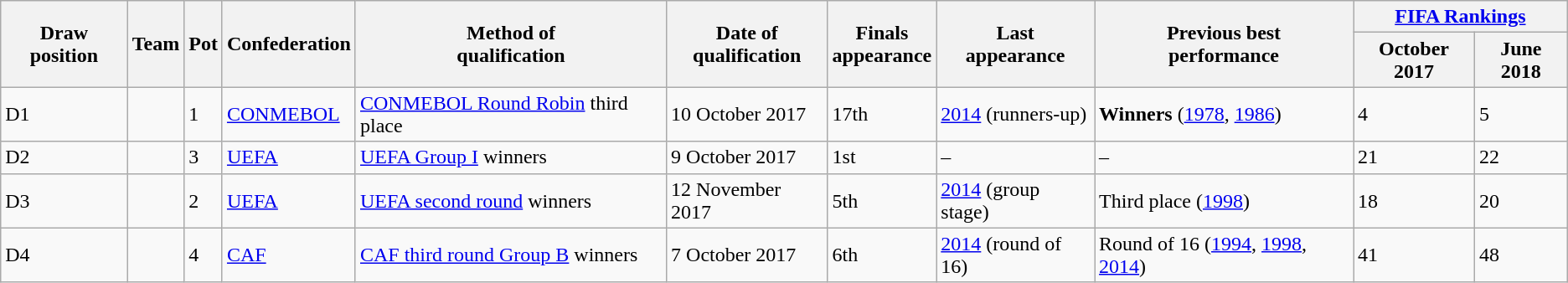<table class="wikitable sortable">
<tr>
<th rowspan=2>Draw position</th>
<th rowspan=2>Team</th>
<th rowspan=2>Pot</th>
<th rowspan=2>Confederation</th>
<th rowspan=2>Method of<br>qualification</th>
<th rowspan=2>Date of<br>qualification</th>
<th rowspan=2 data-sort-type="number">Finals<br>appearance</th>
<th rowspan=2>Last<br>appearance</th>
<th rowspan=2>Previous best<br>performance</th>
<th colspan=2><a href='#'>FIFA Rankings</a></th>
</tr>
<tr>
<th>October 2017</th>
<th>June 2018</th>
</tr>
<tr>
<td>D1</td>
<td style=white-space:nowrap></td>
<td>1</td>
<td><a href='#'>CONMEBOL</a></td>
<td><a href='#'>CONMEBOL Round Robin</a> third place</td>
<td>10 October 2017</td>
<td>17th</td>
<td><a href='#'>2014</a> (runners-up)</td>
<td data-sort-value="8.2"><strong>Winners</strong> (<a href='#'>1978</a>, <a href='#'>1986</a>)</td>
<td>4</td>
<td>5</td>
</tr>
<tr>
<td>D2</td>
<td style=white-space:nowrap></td>
<td>3</td>
<td><a href='#'>UEFA</a></td>
<td><a href='#'>UEFA Group I</a> winners</td>
<td>9 October 2017</td>
<td>1st</td>
<td>–</td>
<td data-sort-value="1.0">–</td>
<td>21</td>
<td>22</td>
</tr>
<tr>
<td>D3</td>
<td style=white-space:nowrap></td>
<td>2</td>
<td><a href='#'>UEFA</a></td>
<td><a href='#'>UEFA second round</a> winners</td>
<td>12 November 2017</td>
<td>5th</td>
<td><a href='#'>2014</a> (group stage)</td>
<td data-sort-value="6.1">Third place (<a href='#'>1998</a>)</td>
<td>18</td>
<td>20</td>
</tr>
<tr>
<td>D4</td>
<td style=white-space:nowrap></td>
<td>4</td>
<td><a href='#'>CAF</a></td>
<td><a href='#'>CAF third round Group B</a> winners</td>
<td>7 October 2017</td>
<td>6th</td>
<td><a href='#'>2014</a> (round of 16)</td>
<td data-sort-value="3.3">Round of 16 (<a href='#'>1994</a>, <a href='#'>1998</a>, <a href='#'>2014</a>)</td>
<td>41</td>
<td>48</td>
</tr>
</table>
